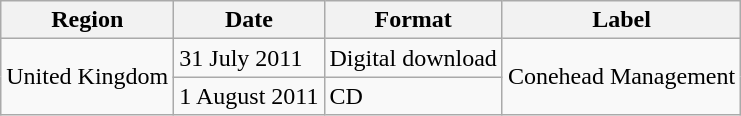<table class=wikitable>
<tr>
<th>Region</th>
<th>Date</th>
<th>Format</th>
<th>Label</th>
</tr>
<tr>
<td rowspan="2">United Kingdom</td>
<td>31 July 2011</td>
<td>Digital download</td>
<td rowspan="2">Conehead Management</td>
</tr>
<tr>
<td>1 August 2011</td>
<td>CD</td>
</tr>
</table>
